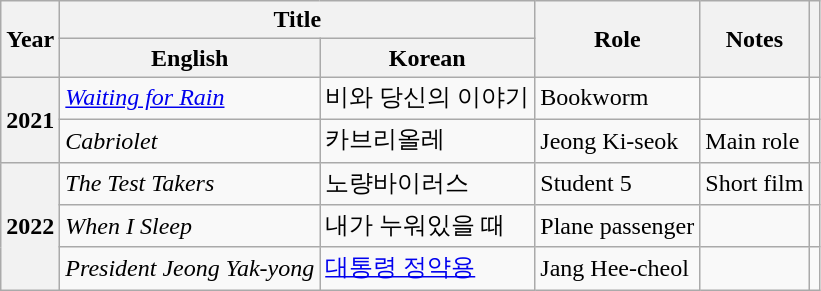<table class="wikitable plainrowheaders">
<tr>
<th scope="col" rowspan="2">Year</th>
<th scope="col" colspan="2">Title</th>
<th scope="col" rowspan="2">Role</th>
<th scope="col" rowspan="2">Notes</th>
<th scope="col" class="unsortable" rowspan="2"></th>
</tr>
<tr>
<th>English</th>
<th>Korean</th>
</tr>
<tr>
<th scope="row" rowspan="2">2021</th>
<td><em><a href='#'>Waiting for Rain</a></em></td>
<td>비와 당신의 이야기</td>
<td>Bookworm</td>
<td></td>
<td></td>
</tr>
<tr>
<td><em>Cabriolet</em></td>
<td>카브리올레</td>
<td>Jeong Ki-seok</td>
<td>Main role</td>
<td></td>
</tr>
<tr>
<th scope="row" rowspan="3">2022</th>
<td><em>The Test Takers</em></td>
<td>노량바이러스</td>
<td>Student 5</td>
<td>Short film</td>
<td></td>
</tr>
<tr>
<td><em>When I Sleep</em></td>
<td>내가 누워있을 때</td>
<td>Plane passenger</td>
<td></td>
<td></td>
</tr>
<tr>
<td><em>President Jeong Yak-yong</em></td>
<td><a href='#'>대통령 정약용</a></td>
<td>Jang Hee-cheol</td>
<td></td>
<td></td>
</tr>
</table>
